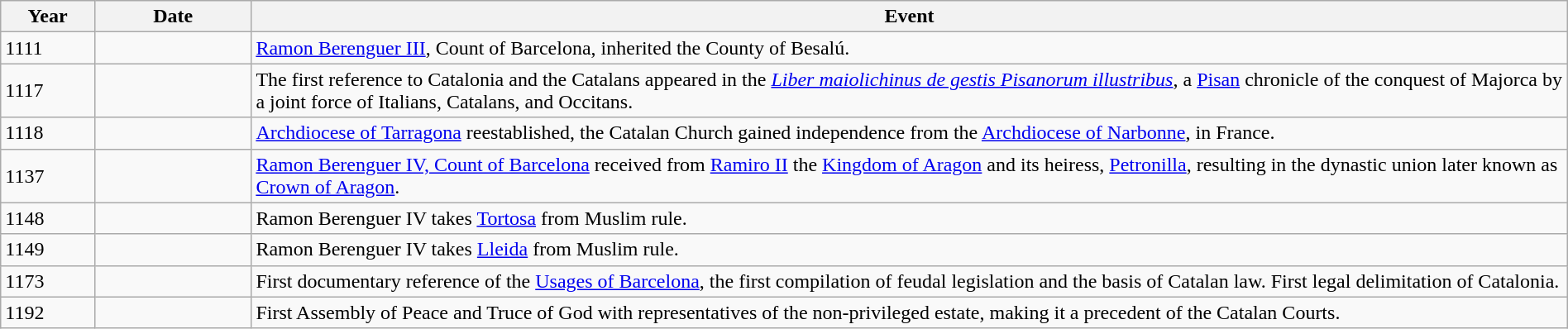<table class="wikitable" width="100%">
<tr>
<th style="width:6%">Year</th>
<th style="width:10%">Date</th>
<th>Event</th>
</tr>
<tr>
<td>1111</td>
<td></td>
<td><a href='#'>Ramon Berenguer III</a>, Count of Barcelona, inherited the County of Besalú.</td>
</tr>
<tr>
<td>1117</td>
<td></td>
<td>The first reference to Catalonia and the Catalans appeared in the <em><a href='#'>Liber maiolichinus de gestis Pisanorum illustribus</a></em>, a <a href='#'>Pisan</a> chronicle of the conquest of Majorca by a joint force of Italians, Catalans, and Occitans.</td>
</tr>
<tr>
<td>1118</td>
<td></td>
<td><a href='#'>Archdiocese of Tarragona</a> reestablished, the Catalan Church gained independence from the <a href='#'>Archdiocese of Narbonne</a>, in France.</td>
</tr>
<tr>
<td>1137</td>
<td></td>
<td><a href='#'>Ramon Berenguer IV, Count of Barcelona</a> received from <a href='#'>Ramiro II</a> the <a href='#'>Kingdom of Aragon</a> and its heiress, <a href='#'>Petronilla</a>, resulting in the dynastic union later known as <a href='#'>Crown of Aragon</a>.</td>
</tr>
<tr>
<td>1148</td>
<td></td>
<td>Ramon Berenguer IV takes <a href='#'>Tortosa</a> from Muslim rule.</td>
</tr>
<tr>
<td>1149</td>
<td></td>
<td>Ramon Berenguer IV takes <a href='#'>Lleida</a> from Muslim rule.</td>
</tr>
<tr>
<td>1173</td>
<td></td>
<td>First documentary reference of the <a href='#'>Usages of Barcelona</a>, the first compilation of feudal legislation and the basis of Catalan law. First legal delimitation of Catalonia.</td>
</tr>
<tr>
<td>1192</td>
<td></td>
<td>First Assembly of Peace and Truce of God with representatives of the non-privileged estate, making it a precedent of the Catalan Courts.</td>
</tr>
</table>
